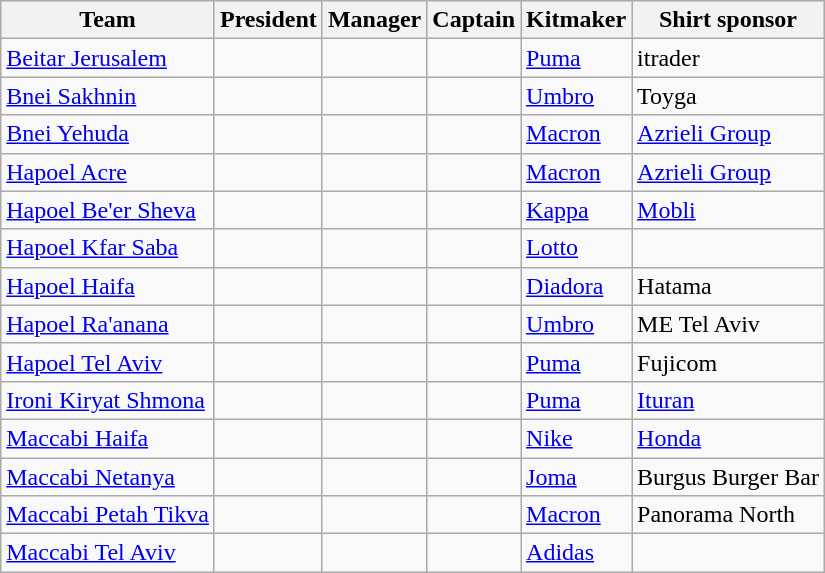<table class="wikitable sortable" style="text-align: left;">
<tr>
<th>Team</th>
<th>President</th>
<th>Manager</th>
<th>Captain</th>
<th>Kitmaker</th>
<th>Shirt sponsor</th>
</tr>
<tr>
<td><a href='#'>Beitar Jerusalem</a></td>
<td> </td>
<td> </td>
<td> </td>
<td><a href='#'>Puma</a></td>
<td>itrader</td>
</tr>
<tr>
<td><a href='#'>Bnei Sakhnin</a></td>
<td> </td>
<td> </td>
<td> </td>
<td><a href='#'>Umbro</a></td>
<td>Toyga</td>
</tr>
<tr>
<td><a href='#'>Bnei Yehuda</a></td>
<td> </td>
<td> </td>
<td> </td>
<td><a href='#'>Macron</a></td>
<td><a href='#'>Azrieli Group</a></td>
</tr>
<tr>
<td><a href='#'>Hapoel Acre</a></td>
<td> </td>
<td> </td>
<td> </td>
<td><a href='#'>Macron</a></td>
<td><a href='#'>Azrieli Group</a></td>
</tr>
<tr>
<td><a href='#'>Hapoel Be'er Sheva</a></td>
<td> </td>
<td> </td>
<td> </td>
<td><a href='#'>Kappa</a></td>
<td><a href='#'>Mobli</a></td>
</tr>
<tr>
<td><a href='#'>Hapoel Kfar Saba</a></td>
<td> </td>
<td> </td>
<td> </td>
<td><a href='#'>Lotto</a></td>
<td></td>
</tr>
<tr>
<td><a href='#'>Hapoel Haifa</a></td>
<td> </td>
<td> </td>
<td> </td>
<td><a href='#'>Diadora</a></td>
<td>Hatama</td>
</tr>
<tr>
<td><a href='#'>Hapoel Ra'anana</a></td>
<td> </td>
<td> </td>
<td> </td>
<td><a href='#'>Umbro</a></td>
<td>ME Tel Aviv</td>
</tr>
<tr>
<td><a href='#'>Hapoel Tel Aviv</a></td>
<td> </td>
<td> </td>
<td> </td>
<td><a href='#'>Puma</a></td>
<td>Fujicom</td>
</tr>
<tr>
<td><a href='#'>Ironi Kiryat Shmona</a></td>
<td> </td>
<td> </td>
<td> </td>
<td><a href='#'>Puma</a></td>
<td><a href='#'>Ituran</a></td>
</tr>
<tr>
<td><a href='#'>Maccabi Haifa</a></td>
<td> </td>
<td> </td>
<td> </td>
<td><a href='#'>Nike</a></td>
<td><a href='#'>Honda</a></td>
</tr>
<tr>
<td><a href='#'>Maccabi Netanya</a></td>
<td> </td>
<td> </td>
<td> </td>
<td><a href='#'>Joma</a></td>
<td>Burgus Burger Bar</td>
</tr>
<tr>
<td><a href='#'>Maccabi Petah Tikva</a></td>
<td> </td>
<td> </td>
<td> </td>
<td><a href='#'>Macron</a></td>
<td>Panorama North</td>
</tr>
<tr>
<td><a href='#'>Maccabi Tel Aviv</a></td>
<td> </td>
<td> </td>
<td> </td>
<td><a href='#'>Adidas</a></td>
<td></td>
</tr>
</table>
